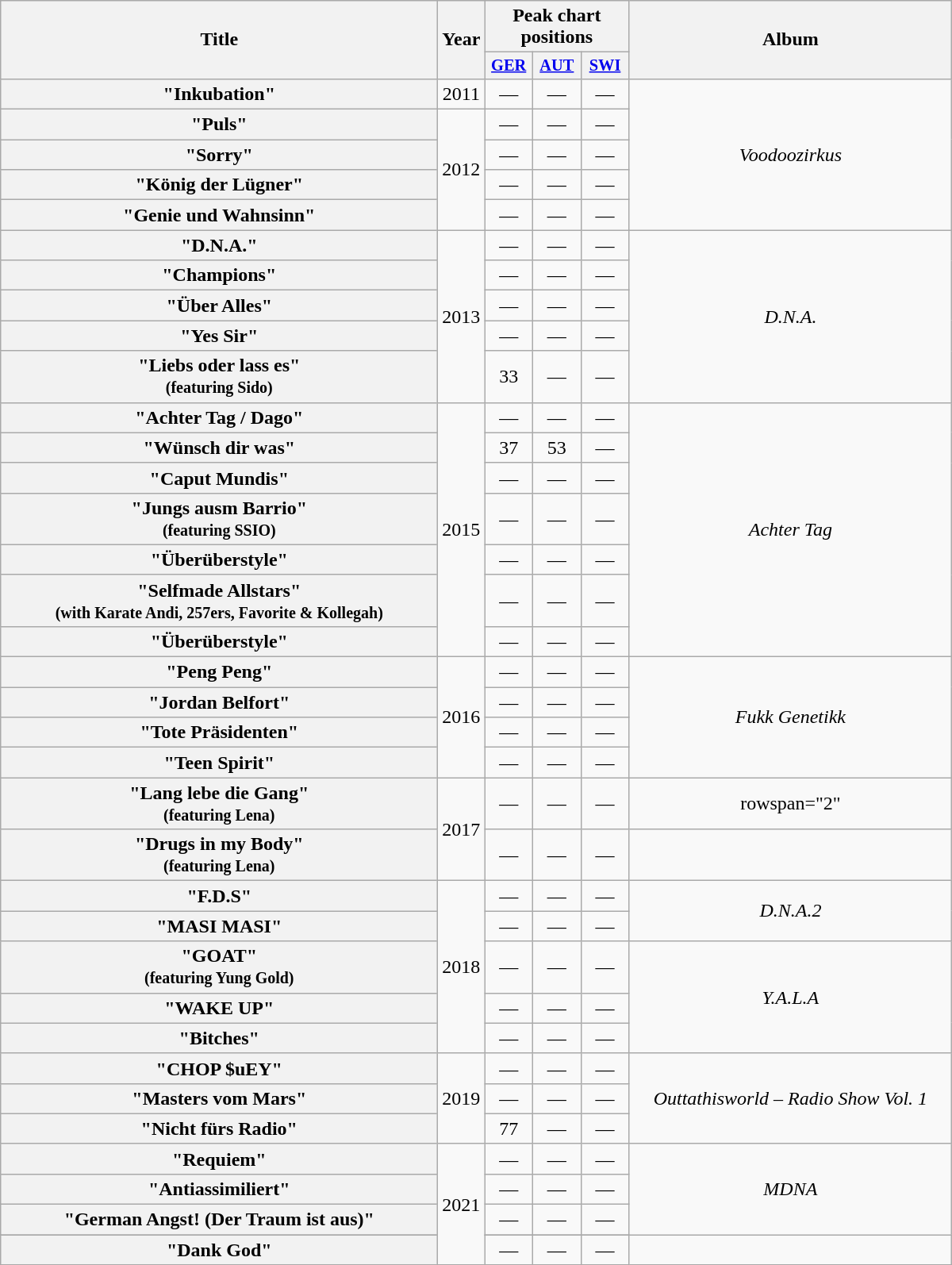<table class="wikitable plainrowheaders" style="text-align:center;">
<tr>
<th scope="col" rowspan="2" style="width:22.5em;">Title</th>
<th scope="col" rowspan="2" style="width:1em;">Year</th>
<th scope="col" colspan="3">Peak chart positions</th>
<th scope="col" rowspan="2" style="width:16.5em;">Album</th>
</tr>
<tr>
<th style="width:2.5em; font-size:85%"><a href='#'>GER</a><br></th>
<th style="width:2.5em; font-size:85%"><a href='#'>AUT</a><br></th>
<th style="width:2.5em; font-size:85%"><a href='#'>SWI</a><br></th>
</tr>
<tr>
<th scope="row">"Inkubation"</th>
<td>2011</td>
<td>—</td>
<td>—</td>
<td>—</td>
<td rowspan="5"><em>Voodoozirkus</em></td>
</tr>
<tr>
<th scope="row">"Puls"</th>
<td rowspan="4">2012</td>
<td>—</td>
<td>—</td>
<td>—</td>
</tr>
<tr>
<th scope="row">"Sorry"</th>
<td>—</td>
<td>—</td>
<td>—</td>
</tr>
<tr>
<th scope="row">"König der Lügner"</th>
<td>—</td>
<td>—</td>
<td>—</td>
</tr>
<tr>
<th scope="row">"Genie und Wahnsinn"</th>
<td>—</td>
<td>—</td>
<td>—</td>
</tr>
<tr>
<th scope="row">"D.N.A."</th>
<td rowspan="5">2013</td>
<td>—</td>
<td>—</td>
<td>—</td>
<td rowspan="5"><em>D.N.A.</em></td>
</tr>
<tr>
<th scope="row">"Champions"</th>
<td>—</td>
<td>—</td>
<td>—</td>
</tr>
<tr>
<th scope="row">"Über Alles"</th>
<td>—</td>
<td>—</td>
<td>—</td>
</tr>
<tr>
<th scope="row">"Yes Sir"</th>
<td>—</td>
<td>—</td>
<td>—</td>
</tr>
<tr>
<th scope="row">"Liebs oder lass es"<br><small>(featuring Sido)</small></th>
<td>33</td>
<td>—</td>
<td>—</td>
</tr>
<tr>
<th scope="row">"Achter Tag / Dago"</th>
<td rowspan="7">2015</td>
<td>—</td>
<td>—</td>
<td>—</td>
<td rowspan="7"><em>Achter Tag</em></td>
</tr>
<tr>
<th scope="row">"Wünsch dir was"</th>
<td>37</td>
<td>53</td>
<td>—</td>
</tr>
<tr>
<th scope="row">"Caput Mundis"</th>
<td>—</td>
<td>—</td>
<td>—</td>
</tr>
<tr>
<th scope="row">"Jungs ausm Barrio"<br><small>(featuring SSIO)</small></th>
<td>—</td>
<td>—</td>
<td>—</td>
</tr>
<tr>
<th scope="row">"Überüberstyle"</th>
<td>—</td>
<td>—</td>
<td>—</td>
</tr>
<tr>
<th scope="row">"Selfmade Allstars"<br><small>(with Karate Andi, 257ers, Favorite & Kollegah)</small></th>
<td>—</td>
<td>—</td>
<td>—</td>
</tr>
<tr>
<th scope="row">"Überüberstyle"</th>
<td>—</td>
<td>—</td>
<td>—</td>
</tr>
<tr>
<th scope="row">"Peng Peng"</th>
<td rowspan="4">2016</td>
<td>—</td>
<td>—</td>
<td>—</td>
<td rowspan="4"><em>Fukk Genetikk</em></td>
</tr>
<tr>
<th scope="row">"Jordan Belfort"</th>
<td>—</td>
<td>—</td>
<td>—</td>
</tr>
<tr>
<th scope="row">"Tote Präsidenten"</th>
<td>—</td>
<td>—</td>
<td>—</td>
</tr>
<tr>
<th scope="row">"Teen Spirit"</th>
<td>—</td>
<td>—</td>
<td>—</td>
</tr>
<tr>
<th scope="row">"Lang lebe die Gang"<br><small>(featuring Lena)</small></th>
<td rowspan="2">2017</td>
<td>—</td>
<td>—</td>
<td>—</td>
<td>rowspan="2" </td>
</tr>
<tr>
<th scope="row">"Drugs in my Body"<br><small>(featuring Lena)</small></th>
<td>—</td>
<td>—</td>
<td>—</td>
</tr>
<tr>
<th scope="row">"F.D.S"</th>
<td rowspan="5">2018</td>
<td>—</td>
<td>—</td>
<td>—</td>
<td rowspan="2"><em>D.N.A.2</em></td>
</tr>
<tr>
<th scope="row">"MASI MASI"</th>
<td>—</td>
<td>—</td>
<td>—</td>
</tr>
<tr>
<th scope="row">"GOAT"<br><small>(featuring Yung Gold)</small></th>
<td>—</td>
<td>—</td>
<td>—</td>
<td rowspan="3"><em>Y.A.L.A</em></td>
</tr>
<tr>
<th scope="row">"WAKE UP"</th>
<td>—</td>
<td>—</td>
<td>—</td>
</tr>
<tr>
<th scope="row">"Bitches"</th>
<td>—</td>
<td>—</td>
<td>—</td>
</tr>
<tr>
<th scope="row">"CHOP $uEY"</th>
<td rowspan="3">2019</td>
<td>—</td>
<td>—</td>
<td>—</td>
<td rowspan="3"><em>Outtathisworld – Radio Show Vol. 1</em></td>
</tr>
<tr>
<th scope="row">"Masters vom Mars"</th>
<td>—</td>
<td>—</td>
<td>—</td>
</tr>
<tr>
<th scope="row">"Nicht fürs Radio"</th>
<td>77</td>
<td>—</td>
<td>—</td>
</tr>
<tr>
<th scope="row">"Requiem"</th>
<td rowspan="6">2021</td>
<td>—</td>
<td>—</td>
<td>—</td>
<td rowspan="4"><em>MDNA</em></td>
</tr>
<tr>
<th scope="row">"Antiassimiliert"</th>
<td>—</td>
<td>—</td>
<td>—</td>
</tr>
<tr>
<th scope="row">"German Angst! (Der Traum ist aus)"</th>
<td>—</td>
<td>—</td>
<td>—</td>
</tr>
<tr>
</tr>
<tr>
<th scope="row">"Dank God"</th>
<td>—</td>
<td>—</td>
<td>—</td>
</tr>
<tr>
</tr>
</table>
